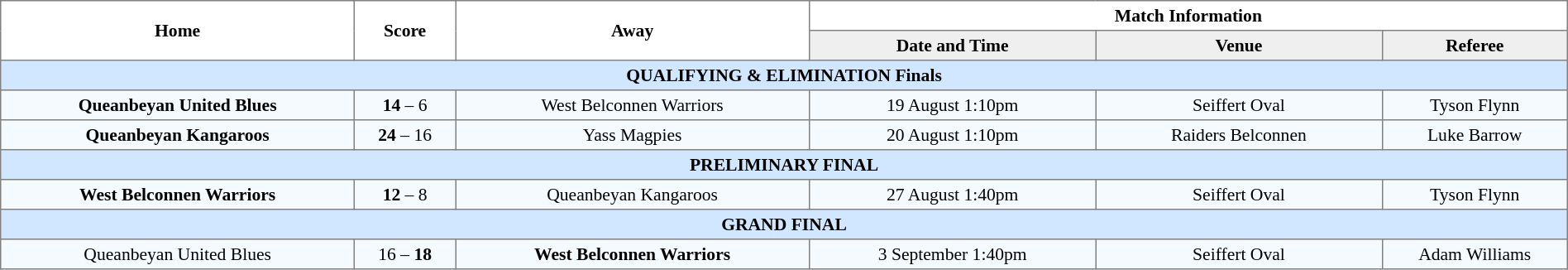<table border="1" cellpadding="3" cellspacing="0" style="border-collapse:collapse; font-size:90%; text-align:center; width:100%;">
<tr>
<th rowspan="2" style="width:21%;">Home</th>
<th rowspan="2" style="width:6%;">Score</th>
<th rowspan="2" style="width:21%;">Away</th>
<th colspan="3">Match Information</th>
</tr>
<tr style="background:#efefef;">
<th width="17%">Date and Time</th>
<th width="17%">Venue</th>
<th width="11%">Referee</th>
</tr>
<tr style="background:#d0e7ff;">
<td colspan="6"><strong>QUALIFYING & ELIMINATION Finals</strong></td>
</tr>
<tr style="background:#f5faff;">
<td> <strong>Queanbeyan United Blues</strong></td>
<td><strong>14</strong> – 6</td>
<td> West Belconnen Warriors</td>
<td>19 August 1:10pm</td>
<td>Seiffert Oval</td>
<td>Tyson Flynn</td>
</tr>
<tr style="background:#f5faff;">
<td> <strong>Queanbeyan Kangaroos</strong></td>
<td><strong>24</strong> – 16</td>
<td> Yass Magpies</td>
<td>20 August 1:10pm</td>
<td>Raiders Belconnen</td>
<td>Luke Barrow</td>
</tr>
<tr style="background:#d0e7ff;">
<td colspan="6"><strong>PRELIMINARY FINAL</strong></td>
</tr>
<tr style="background:#f5faff;">
<td> <strong>West Belconnen Warriors</strong></td>
<td><strong>12</strong> – 8</td>
<td> Queanbeyan Kangaroos</td>
<td>27 August 1:40pm</td>
<td>Seiffert Oval</td>
<td>Tyson Flynn</td>
</tr>
<tr style="background:#d0e7ff;">
<td colspan="6"><strong>GRAND FINAL</strong></td>
</tr>
<tr style="background:#f5faff;">
<td> Queanbeyan United Blues</td>
<td>16 – <strong>18</strong></td>
<td> <strong>West Belconnen Warriors</strong></td>
<td>3 September 1:40pm</td>
<td>Seiffert Oval</td>
<td>Adam Williams</td>
</tr>
</table>
